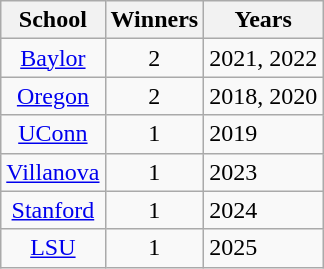<table class="wikitable sortable"; style="text-align:center";>
<tr>
<th>School</th>
<th>Winners</th>
<th class="unsortable">Years</th>
</tr>
<tr>
<td><a href='#'>Baylor</a></td>
<td>2</td>
<td align=left>2021, 2022</td>
</tr>
<tr>
<td><a href='#'>Oregon</a></td>
<td>2</td>
<td align=left>2018, 2020</td>
</tr>
<tr>
<td><a href='#'>UConn</a></td>
<td>1</td>
<td align=left>2019</td>
</tr>
<tr>
<td><a href='#'>Villanova</a></td>
<td>1</td>
<td align=left>2023</td>
</tr>
<tr>
<td><a href='#'>Stanford</a></td>
<td>1</td>
<td align=left>2024</td>
</tr>
<tr>
<td><a href='#'>LSU</a></td>
<td>1</td>
<td align=left>2025</td>
</tr>
</table>
